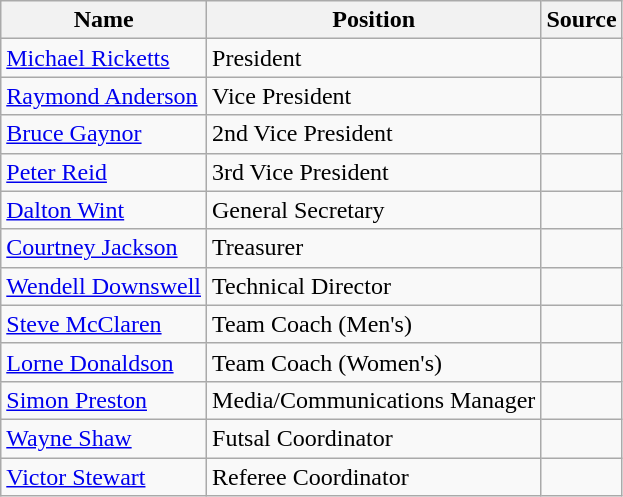<table class="wikitable">
<tr>
<th>Name</th>
<th>Position</th>
<th>Source</th>
</tr>
<tr>
<td> <a href='#'>Michael Ricketts</a></td>
<td>President</td>
<td></td>
</tr>
<tr>
<td> <a href='#'>Raymond Anderson</a></td>
<td>Vice President</td>
<td></td>
</tr>
<tr>
<td> <a href='#'>Bruce Gaynor</a></td>
<td>2nd Vice President</td>
<td></td>
</tr>
<tr>
<td> <a href='#'>Peter Reid</a></td>
<td>3rd Vice President</td>
<td></td>
</tr>
<tr>
<td> <a href='#'>Dalton Wint</a></td>
<td>General Secretary</td>
<td></td>
</tr>
<tr>
<td> <a href='#'>Courtney Jackson</a></td>
<td>Treasurer</td>
<td></td>
</tr>
<tr>
<td> <a href='#'>Wendell Downswell</a></td>
<td>Technical Director</td>
<td></td>
</tr>
<tr>
<td><a href='#'>Steve McClaren</a></td>
<td>Team Coach (Men's)</td>
<td></td>
</tr>
<tr>
<td> <a href='#'>Lorne Donaldson</a></td>
<td>Team Coach (Women's)</td>
<td></td>
</tr>
<tr>
<td> <a href='#'>Simon Preston</a></td>
<td>Media/Communications Manager</td>
<td></td>
</tr>
<tr>
<td> <a href='#'>Wayne Shaw</a></td>
<td>Futsal Coordinator</td>
<td></td>
</tr>
<tr>
<td> <a href='#'>Victor Stewart</a></td>
<td>Referee Coordinator</td>
<td></td>
</tr>
</table>
